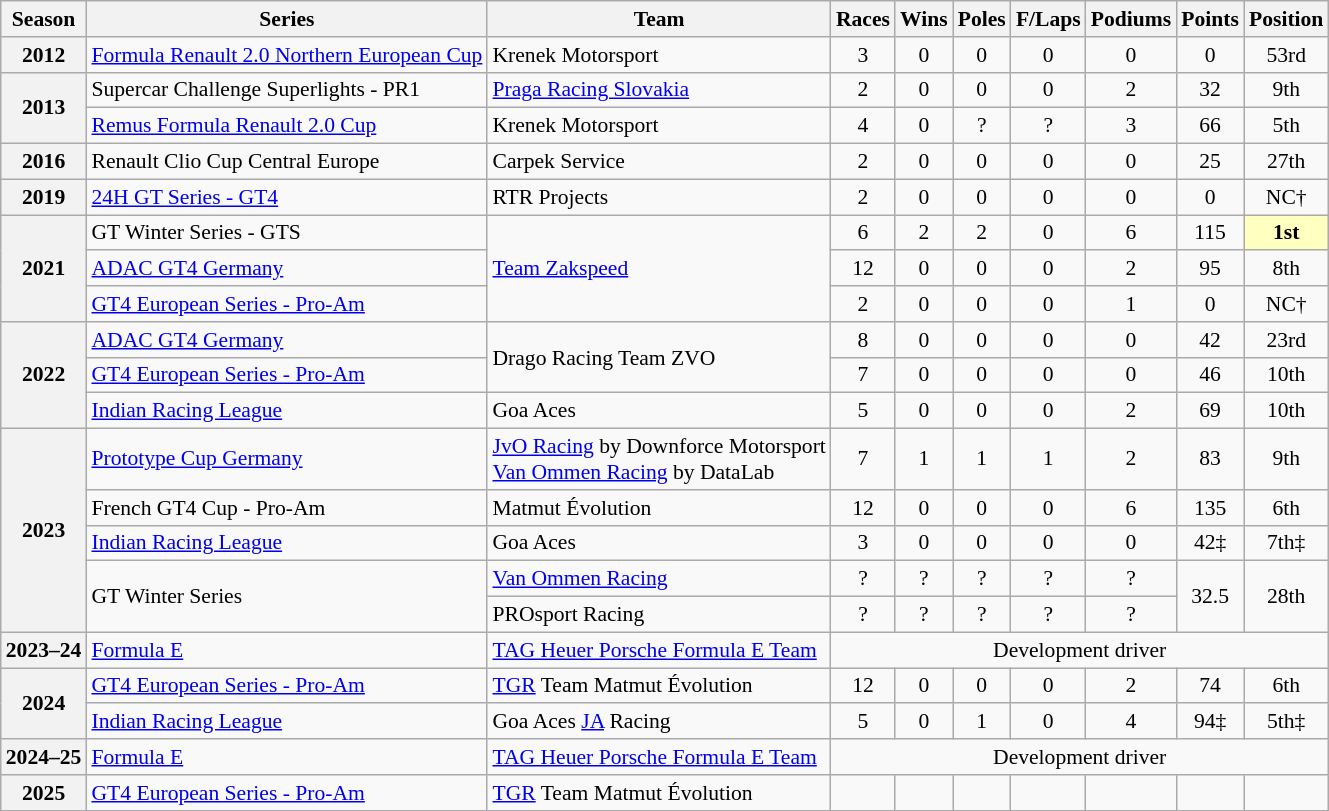<table class="wikitable" style="font-size: 90%; text-align:center">
<tr>
<th>Season</th>
<th>Series</th>
<th>Team</th>
<th>Races</th>
<th>Wins</th>
<th>Poles</th>
<th>F/Laps</th>
<th>Podiums</th>
<th>Points</th>
<th>Position</th>
</tr>
<tr>
<th>2012</th>
<td align=left><a href='#'>Formula Renault 2.0 Northern European Cup</a></td>
<td align=left>Krenek Motorsport</td>
<td>3</td>
<td>0</td>
<td>0</td>
<td>0</td>
<td>0</td>
<td>0</td>
<td>53rd</td>
</tr>
<tr>
<th rowspan="2">2013</th>
<td align=left>Supercar Challenge Superlights - PR1</td>
<td align=left><a href='#'>Praga Racing Slovakia</a></td>
<td>2</td>
<td>0</td>
<td>0</td>
<td>0</td>
<td>2</td>
<td>32</td>
<td>9th</td>
</tr>
<tr>
<td align=left><a href='#'>Remus Formula Renault 2.0 Cup</a></td>
<td align=left>Krenek Motorsport</td>
<td>4</td>
<td>0</td>
<td>?</td>
<td>?</td>
<td>3</td>
<td>66</td>
<td>5th</td>
</tr>
<tr>
<th>2016</th>
<td align=left>Renault Clio Cup Central Europe</td>
<td align=left>Carpek Service</td>
<td>2</td>
<td>0</td>
<td>0</td>
<td>0</td>
<td>0</td>
<td>25</td>
<td>27th</td>
</tr>
<tr>
<th>2019</th>
<td align=left><a href='#'>24H GT Series - GT4</a></td>
<td align=left>RTR Projects</td>
<td>2</td>
<td>0</td>
<td>0</td>
<td>0</td>
<td>0</td>
<td>0</td>
<td>NC†</td>
</tr>
<tr>
<th rowspan="3">2021</th>
<td align=left>GT Winter Series - GTS</td>
<td rowspan="3" align=left><a href='#'>Team Zakspeed</a></td>
<td>6</td>
<td>2</td>
<td>2</td>
<td>0</td>
<td>6</td>
<td>115</td>
<td style="background:#FFFFBF;"><strong>1st</strong></td>
</tr>
<tr>
<td align=left><a href='#'>ADAC GT4 Germany</a></td>
<td>12</td>
<td>0</td>
<td>0</td>
<td>0</td>
<td>2</td>
<td>95</td>
<td>8th</td>
</tr>
<tr>
<td align=left><a href='#'>GT4 European Series - Pro-Am</a></td>
<td>2</td>
<td>0</td>
<td>0</td>
<td>0</td>
<td>1</td>
<td>0</td>
<td>NC†</td>
</tr>
<tr>
<th rowspan="3">2022</th>
<td align=left><a href='#'>ADAC GT4 Germany</a></td>
<td rowspan="2" align=left>Drago Racing Team ZVO</td>
<td>8</td>
<td>0</td>
<td>0</td>
<td>0</td>
<td>0</td>
<td>42</td>
<td>23rd</td>
</tr>
<tr>
<td align=left><a href='#'>GT4 European Series - Pro-Am</a></td>
<td>7</td>
<td>0</td>
<td>0</td>
<td>0</td>
<td>0</td>
<td>46</td>
<td>10th</td>
</tr>
<tr>
<td align=left><a href='#'>Indian Racing League</a></td>
<td align=left>Goa Aces</td>
<td>5</td>
<td>0</td>
<td>0</td>
<td>0</td>
<td>2</td>
<td>69</td>
<td>10th</td>
</tr>
<tr>
<th rowspan="5">2023</th>
<td align=left><a href='#'>Prototype Cup Germany</a></td>
<td align=left><a href='#'>JvO Racing</a> by Downforce Motorsport<br><a href='#'>Van Ommen Racing</a> by DataLab</td>
<td>7</td>
<td>1</td>
<td>1</td>
<td>1</td>
<td>2</td>
<td>83</td>
<td>9th</td>
</tr>
<tr>
<td align=left>French GT4 Cup - Pro-Am</td>
<td align=left>Matmut Évolution</td>
<td>12</td>
<td>0</td>
<td>0</td>
<td>0</td>
<td>6</td>
<td>135</td>
<td>6th</td>
</tr>
<tr>
<td align=left><a href='#'>Indian Racing League</a></td>
<td align=left>Goa Aces</td>
<td>3</td>
<td>0</td>
<td>0</td>
<td>0</td>
<td>0</td>
<td>42‡</td>
<td>7th‡</td>
</tr>
<tr>
<td rowspan="2" align=left>GT Winter Series</td>
<td align=left><a href='#'>Van Ommen Racing</a></td>
<td>?</td>
<td>?</td>
<td>?</td>
<td>?</td>
<td>?</td>
<td rowspan="2">32.5</td>
<td rowspan="2">28th</td>
</tr>
<tr>
<td align=left>PROsport Racing</td>
<td>?</td>
<td>?</td>
<td>?</td>
<td>?</td>
<td>?</td>
</tr>
<tr>
<th>2023–24</th>
<td align="left"><a href='#'>Formula E</a></td>
<td align="left" nowrap><a href='#'>TAG Heuer Porsche Formula E Team</a></td>
<td colspan="7">Development driver</td>
</tr>
<tr>
<th rowspan="2">2024</th>
<td align=left><a href='#'>GT4 European Series - Pro-Am</a></td>
<td align=left><a href='#'>TGR</a> Team Matmut Évolution</td>
<td>12</td>
<td>0</td>
<td>0</td>
<td>0</td>
<td>2</td>
<td>74</td>
<td>6th</td>
</tr>
<tr>
<td align=left><a href='#'>Indian Racing League</a></td>
<td align=left>Goa Aces <a href='#'>JA</a> Racing</td>
<td>5</td>
<td>0</td>
<td>1</td>
<td>0</td>
<td>4</td>
<td>94‡</td>
<td>5th‡</td>
</tr>
<tr>
<th>2024–25</th>
<td align="left"><a href='#'>Formula E</a></td>
<td align="left" nowrap><a href='#'>TAG Heuer Porsche Formula E Team</a></td>
<td colspan="7">Development driver</td>
</tr>
<tr>
<th>2025</th>
<td align=left><a href='#'>GT4 European Series - Pro-Am</a></td>
<td align=left><a href='#'>TGR</a> Team Matmut Évolution</td>
<td></td>
<td></td>
<td></td>
<td></td>
<td></td>
<td></td>
<td></td>
</tr>
</table>
